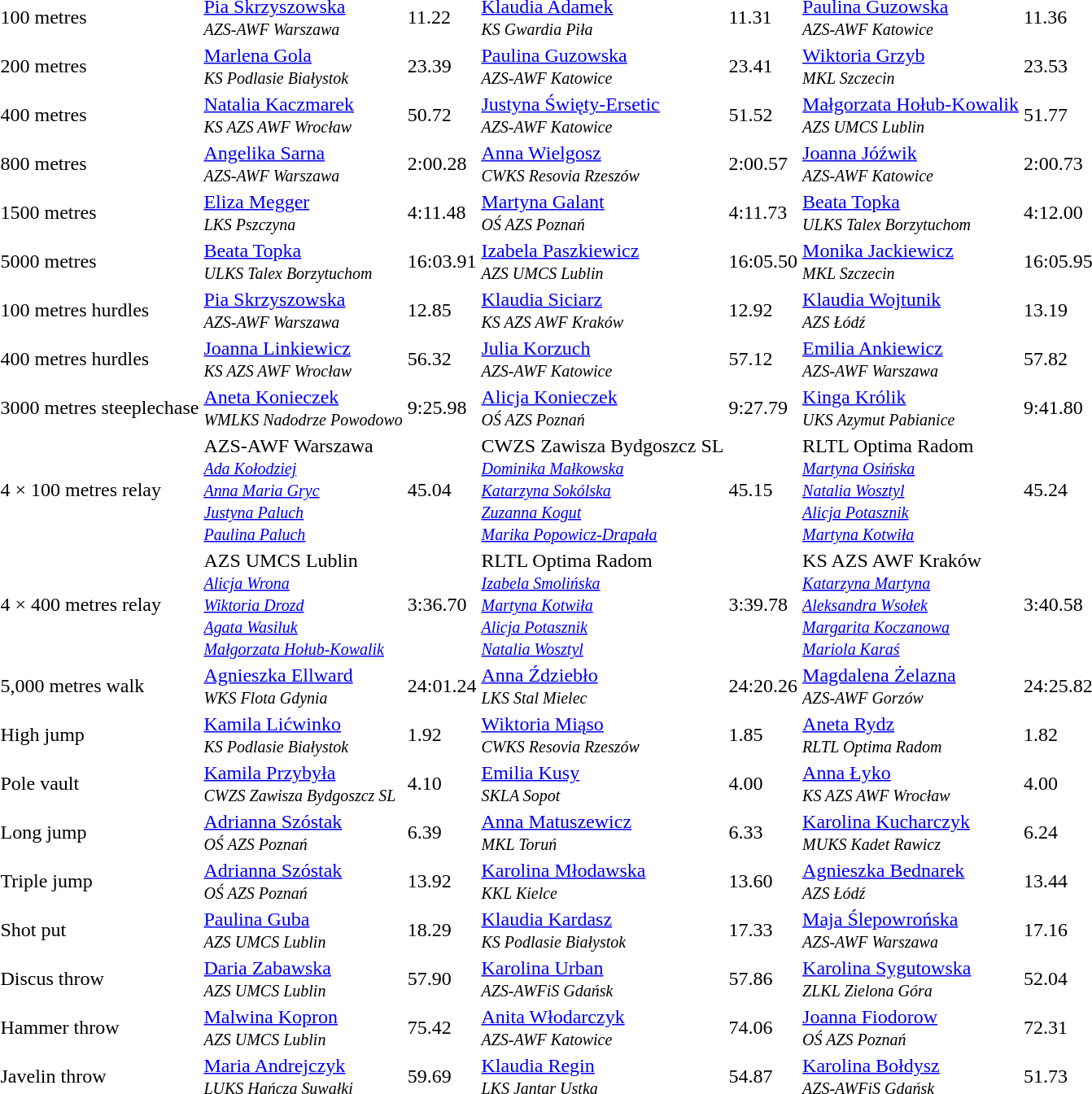<table>
<tr>
<td>100 metres</td>
<td><a href='#'>Pia Skrzyszowska</a><br><small><em>AZS-AWF Warszawa</em></small></td>
<td>11.22 </td>
<td><a href='#'>Klaudia Adamek</a><br><small><em>KS Gwardia Piła</em></small></td>
<td>11.31 </td>
<td><a href='#'>Paulina Guzowska</a><br><small><em>AZS-AWF Katowice</em></small></td>
<td>11.36 </td>
</tr>
<tr>
<td>200 metres</td>
<td><a href='#'>Marlena Gola</a><br><small><em>KS Podlasie Białystok</em></small></td>
<td>23.39</td>
<td><a href='#'>Paulina Guzowska</a><br><small><em>AZS-AWF Katowice</em></small></td>
<td>23.41 </td>
<td><a href='#'>Wiktoria Grzyb</a><br><small><em>MKL Szczecin</em></small></td>
<td>23.53 </td>
</tr>
<tr>
<td>400 metres</td>
<td><a href='#'>Natalia Kaczmarek</a><br><small><em>KS AZS AWF Wrocław</em></small></td>
<td>50.72 </td>
<td><a href='#'>Justyna Święty-Ersetic</a><br><small><em>AZS-AWF Katowice</em></small></td>
<td>51.52</td>
<td><a href='#'>Małgorzata Hołub-Kowalik</a><br><small><em>AZS UMCS Lublin</em></small></td>
<td>51.77</td>
</tr>
<tr>
<td>800 metres</td>
<td><a href='#'>Angelika Sarna</a><br><small><em>AZS-AWF Warszawa</em></small></td>
<td>2:00.28</td>
<td><a href='#'>Anna Wielgosz</a><br><small><em>CWKS Resovia Rzeszów</em></small></td>
<td>2:00.57</td>
<td><a href='#'>Joanna Jóźwik</a><br><small><em>AZS-AWF Katowice</em></small></td>
<td>2:00.73</td>
</tr>
<tr>
<td>1500 metres</td>
<td><a href='#'>Eliza Megger</a><br><small><em>LKS Pszczyna</em></small></td>
<td>4:11.48</td>
<td><a href='#'>Martyna Galant</a><br><small><em>OŚ AZS Poznań</em></small></td>
<td>4:11.73</td>
<td><a href='#'>Beata Topka</a><br><small><em>ULKS Talex Borzytuchom</em></small></td>
<td>4:12.00 </td>
</tr>
<tr>
<td>5000 metres</td>
<td><a href='#'>Beata Topka</a><br><small><em>ULKS Talex Borzytuchom</em></small></td>
<td>16:03.91 </td>
<td><a href='#'>Izabela Paszkiewicz</a><br><small><em>AZS UMCS Lublin</em></small></td>
<td>16:05.50</td>
<td><a href='#'>Monika Jackiewicz</a><br><small><em>MKL Szczecin</em></small></td>
<td>16:05.95</td>
</tr>
<tr>
<td>100 metres hurdles</td>
<td><a href='#'>Pia Skrzyszowska</a><br><small><em>AZS-AWF Warszawa</em></small></td>
<td>12.85</td>
<td><a href='#'>Klaudia Siciarz</a><br><small><em>KS AZS AWF Kraków</em></small></td>
<td>12.92</td>
<td><a href='#'>Klaudia Wojtunik</a><br><small><em>AZS Łódź</em></small></td>
<td>13.19</td>
</tr>
<tr>
<td>400 metres hurdles</td>
<td><a href='#'>Joanna Linkiewicz</a><br><small><em>KS AZS AWF Wrocław</em></small></td>
<td>56.32</td>
<td><a href='#'>Julia Korzuch</a><br><small><em>AZS-AWF Katowice</em></small></td>
<td>57.12 </td>
<td><a href='#'>Emilia Ankiewicz</a><br><small><em>AZS-AWF Warszawa</em></small></td>
<td>57.82</td>
</tr>
<tr>
<td>3000 metres steeplechase</td>
<td><a href='#'>Aneta Konieczek</a><br><small><em>WMLKS Nadodrze Powodowo</em></small></td>
<td>9:25.98 </td>
<td><a href='#'>Alicja Konieczek</a><br><small><em>OŚ AZS Poznań </em></small></td>
<td>9:27.79 </td>
<td><a href='#'>Kinga Królik</a><br><small><em>UKS Azymut Pabianice</em></small></td>
<td>9:41.80 </td>
</tr>
<tr>
<td>4 × 100 metres relay</td>
<td>AZS-AWF Warszawa<br><small><em><a href='#'>Ada Kołodziej</a><br><a href='#'>Anna Maria Gryc</a><br><a href='#'>Justyna Paluch</a><br><a href='#'>Paulina Paluch</a></em></small></td>
<td>45.04</td>
<td>CWZS Zawisza Bydgoszcz SL<br><small><em><a href='#'>Dominika Małkowska</a><br><a href='#'>Katarzyna Sokólska</a><br><a href='#'>Zuzanna Kogut</a><br><a href='#'>Marika Popowicz-Drapała</a></em></small></td>
<td>45.15</td>
<td>RLTL Optima Radom<br><small><em><a href='#'>Martyna Osińska</a><br><a href='#'>Natalia Wosztyl</a><br><a href='#'>Alicja Potasznik</a><br><a href='#'>Martyna Kotwiła</a></em></small></td>
<td>45.24</td>
</tr>
<tr>
<td>4 × 400 metres relay</td>
<td>AZS UMCS Lublin<br><small><em><a href='#'>Alicja Wrona</a><br><a href='#'>Wiktoria Drozd</a><br><a href='#'>Agata Wasiluk</a><br><a href='#'>Małgorzata Hołub-Kowalik</a></em></small></td>
<td>3:36.70</td>
<td>RLTL Optima Radom<br><small><em><a href='#'>Izabela Smolińska</a><br><a href='#'>Martyna Kotwiła</a><br><a href='#'>Alicja Potasznik</a><br><a href='#'>Natalia Wosztyl</a></em></small></td>
<td>3:39.78</td>
<td>KS AZS AWF Kraków<br><small><em><a href='#'>Katarzyna Martyna</a><br><a href='#'>Aleksandra Wsołek</a><br><a href='#'>Margarita Koczanowa</a><br><a href='#'>Mariola Karaś</a></em></small></td>
<td>3:40.58</td>
</tr>
<tr>
<td>5,000 metres walk</td>
<td><a href='#'>Agnieszka Ellward</a><br><small><em>WKS Flota Gdynia</em></small></td>
<td>24:01.24</td>
<td><a href='#'>Anna Ździebło</a><br><small><em>LKS Stal Mielec</em></small></td>
<td>24:20.26 </td>
<td><a href='#'>Magdalena Żelazna</a><br><small><em>AZS-AWF Gorzów</em></small></td>
<td>24:25.82</td>
</tr>
<tr>
<td>High jump</td>
<td><a href='#'>Kamila Lićwinko</a><br><small><em>KS Podlasie Białystok</em></small></td>
<td>1.92</td>
<td><a href='#'>Wiktoria Miąso</a><br><small><em>CWKS Resovia Rzeszów</em></small></td>
<td>1.85 </td>
<td><a href='#'>Aneta Rydz</a><br><small><em>RLTL Optima Radom</em></small></td>
<td>1.82</td>
</tr>
<tr>
<td>Pole vault</td>
<td><a href='#'>Kamila Przybyła</a><br><small><em>CWZS Zawisza Bydgoszcz SL</em></small></td>
<td>4.10</td>
<td><a href='#'>Emilia Kusy</a><br><small><em>SKLA Sopot</em></small></td>
<td>4.00</td>
<td><a href='#'>Anna Łyko</a><br><small><em>KS AZS AWF Wrocław</em></small></td>
<td>4.00</td>
</tr>
<tr>
<td>Long jump</td>
<td><a href='#'>Adrianna Szóstak</a><br><small><em>OŚ AZS Poznań</em></small></td>
<td>6.39 </td>
<td><a href='#'>Anna Matuszewicz</a><br><small><em>MKL Toruń</em></small></td>
<td>6.33</td>
<td><a href='#'>Karolina Kucharczyk</a><br><small><em>MUKS Kadet Rawicz</em></small></td>
<td>6.24 </td>
</tr>
<tr>
<td>Triple jump</td>
<td><a href='#'>Adrianna Szóstak</a><br><small><em>OŚ AZS Poznań</em></small></td>
<td>13.92</td>
<td><a href='#'>Karolina Młodawska</a><br><small><em>KKL Kielce</em></small></td>
<td>13.60 </td>
<td><a href='#'>Agnieszka Bednarek</a><br><small><em>AZS Łódź</em></small></td>
<td>13.44</td>
</tr>
<tr>
<td>Shot put</td>
<td><a href='#'>Paulina Guba</a><br><small><em>AZS UMCS Lublin</em></small></td>
<td>18.29</td>
<td><a href='#'>Klaudia Kardasz</a><br><small><em>KS Podlasie Białystok</em></small></td>
<td>17.33</td>
<td><a href='#'>Maja Ślepowrońska</a><br><small><em>AZS-AWF Warszawa</em></small></td>
<td>17.16 </td>
</tr>
<tr>
<td>Discus throw</td>
<td><a href='#'>Daria Zabawska</a><br><small><em>AZS UMCS Lublin</em></small></td>
<td>57.90</td>
<td><a href='#'>Karolina Urban</a><br><small><em>AZS-AWFiS Gdańsk</em></small></td>
<td>57.86 </td>
<td><a href='#'>Karolina Sygutowska</a><br><small><em>ZLKL Zielona Góra</em></small></td>
<td>52.04</td>
</tr>
<tr>
<td>Hammer throw</td>
<td><a href='#'>Malwina Kopron</a><br><small><em>AZS UMCS Lublin</em></small></td>
<td>75.42</td>
<td><a href='#'>Anita Włodarczyk</a><br><small><em>AZS-AWF Katowice</em></small></td>
<td>74.06</td>
<td><a href='#'>Joanna Fiodorow</a><br><small><em>OŚ AZS Poznań</em></small></td>
<td>72.31</td>
</tr>
<tr>
<td>Javelin throw</td>
<td><a href='#'>Maria Andrejczyk</a><br><small><em>	LUKS Hańcza Suwałki</em></small></td>
<td>59.69</td>
<td><a href='#'>Klaudia Regin</a><br><small><em>LKS Jantar Ustka</em></small></td>
<td>54.87</td>
<td><a href='#'>Karolina Bołdysz</a><br><small><em>AZS-AWFiS Gdańsk</em></small></td>
<td>51.73</td>
</tr>
</table>
